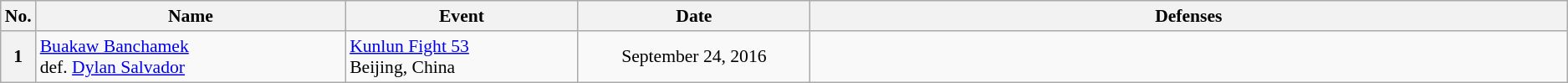<table class="wikitable sortable" style="font-size:90%;">
<tr>
<th style= width:1%;">No.</th>
<th style= width:20%;">Name</th>
<th style= width:15%;">Event</th>
<th style=width:15%;">Date</th>
<th style= width:49%;">Defenses</th>
</tr>
<tr>
<th>1</th>
<td> <a href='#'>Buakaw Banchamek</a><br>def. <a href='#'>Dylan Salvador</a></td>
<td><a href='#'>Kunlun Fight 53</a><br>Beijing, China</td>
<td style="text-align:center;">September 24, 2016</td>
<td></td>
</tr>
</table>
